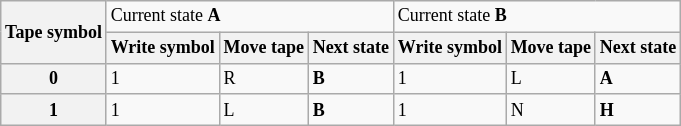<table class="wikitable">
<tr style="font-size:9pt">
<th rowspan=2>Tape symbol</th>
<td colspan="3">Current state <strong>A</strong></td>
<td colspan="3">Current state <strong>B</strong></td>
</tr>
<tr style="font-size:9pt">
<th>Write symbol</th>
<th>Move tape</th>
<th>Next state</th>
<th>Write symbol</th>
<th>Move tape</th>
<th>Next state</th>
</tr>
<tr style="font-size:9pt">
<th>0</th>
<td>1</td>
<td>R</td>
<td style="font-weight:bold"><strong>B</strong></td>
<td>1</td>
<td>L</td>
<td><strong>A</strong></td>
</tr>
<tr style="font-size:9pt">
<th>1</th>
<td>1</td>
<td>L</td>
<td style="font-weight:bold"><strong>B</strong></td>
<td>1</td>
<td>N</td>
<td><strong>H</strong></td>
</tr>
</table>
